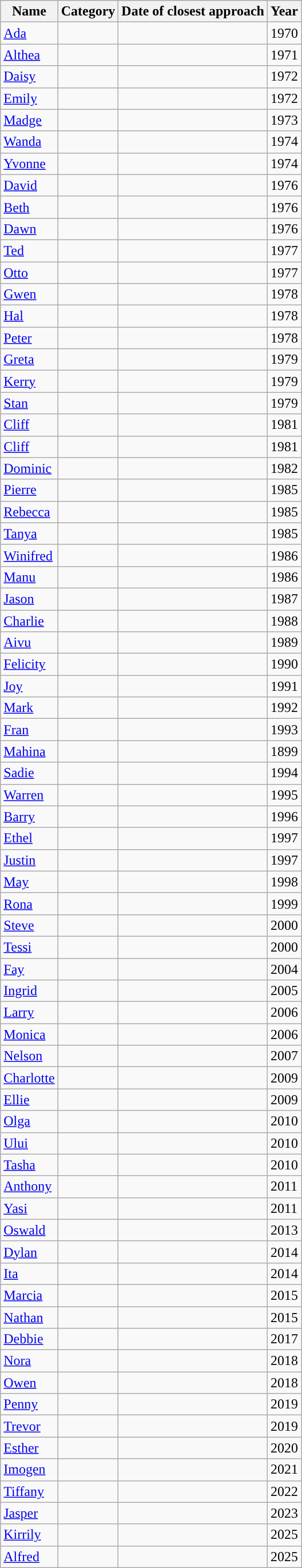<table class = "wikitable">
<tr>
<th>Name</th>
<th>Category</th>
<th>Date of closest approach</th>
<th>Year</th>
</tr>
<tr>
<td><a href='#'>Ada</a></td>
<td></td>
<td></td>
<td>1970</td>
</tr>
<tr>
<td><a href='#'>Althea</a></td>
<td></td>
<td></td>
<td>1971</td>
</tr>
<tr>
<td><a href='#'>Daisy</a></td>
<td></td>
<td></td>
<td>1972</td>
</tr>
<tr>
<td><a href='#'>Emily</a></td>
<td></td>
<td></td>
<td>1972</td>
</tr>
<tr>
<td><a href='#'>Madge</a></td>
<td></td>
<td></td>
<td>1973</td>
</tr>
<tr>
<td><a href='#'>Wanda</a></td>
<td></td>
<td></td>
<td>1974</td>
</tr>
<tr>
<td><a href='#'>Yvonne</a></td>
<td></td>
<td></td>
<td>1974</td>
</tr>
<tr>
<td><a href='#'>David</a></td>
<td></td>
<td></td>
<td>1976</td>
</tr>
<tr>
<td><a href='#'>Beth</a></td>
<td></td>
<td></td>
<td>1976</td>
</tr>
<tr>
<td><a href='#'>Dawn</a></td>
<td></td>
<td></td>
<td>1976</td>
</tr>
<tr>
<td><a href='#'>Ted</a></td>
<td></td>
<td></td>
<td>1977</td>
</tr>
<tr>
<td><a href='#'>Otto</a></td>
<td></td>
<td></td>
<td>1977</td>
</tr>
<tr>
<td><a href='#'>Gwen</a></td>
<td></td>
<td></td>
<td>1978</td>
</tr>
<tr>
<td><a href='#'>Hal</a></td>
<td></td>
<td></td>
<td>1978</td>
</tr>
<tr>
<td><a href='#'>Peter</a></td>
<td></td>
<td></td>
<td>1978</td>
</tr>
<tr>
<td><a href='#'>Greta</a></td>
<td></td>
<td></td>
<td>1979</td>
</tr>
<tr>
<td><a href='#'>Kerry</a></td>
<td></td>
<td></td>
<td>1979</td>
</tr>
<tr>
<td><a href='#'>Stan</a></td>
<td></td>
<td></td>
<td>1979</td>
</tr>
<tr>
<td><a href='#'>Cliff</a></td>
<td></td>
<td></td>
<td>1981</td>
</tr>
<tr>
<td><a href='#'>Cliff</a></td>
<td></td>
<td></td>
<td>1981</td>
</tr>
<tr>
<td><a href='#'>Dominic</a></td>
<td></td>
<td></td>
<td>1982</td>
</tr>
<tr>
<td><a href='#'>Pierre</a></td>
<td></td>
<td></td>
<td>1985</td>
</tr>
<tr>
<td><a href='#'>Rebecca</a></td>
<td></td>
<td></td>
<td>1985</td>
</tr>
<tr>
<td><a href='#'>Tanya</a></td>
<td></td>
<td></td>
<td>1985</td>
</tr>
<tr>
<td><a href='#'>Winifred</a></td>
<td></td>
<td></td>
<td>1986</td>
</tr>
<tr>
<td><a href='#'>Manu</a></td>
<td></td>
<td></td>
<td>1986</td>
</tr>
<tr>
<td><a href='#'>Jason</a></td>
<td></td>
<td></td>
<td>1987</td>
</tr>
<tr>
<td><a href='#'>Charlie</a></td>
<td></td>
<td></td>
<td>1988</td>
</tr>
<tr>
<td><a href='#'>Aivu</a></td>
<td></td>
<td></td>
<td>1989</td>
</tr>
<tr>
<td><a href='#'>Felicity</a></td>
<td></td>
<td></td>
<td>1990</td>
</tr>
<tr>
<td><a href='#'>Joy</a></td>
<td></td>
<td></td>
<td>1991</td>
</tr>
<tr>
<td><a href='#'>Mark</a></td>
<td></td>
<td></td>
<td>1992</td>
</tr>
<tr>
<td><a href='#'>Fran</a></td>
<td></td>
<td></td>
<td>1993</td>
</tr>
<tr>
<td><a href='#'>Mahina</a></td>
<td></td>
<td></td>
<td>1899</td>
</tr>
<tr>
<td><a href='#'>Sadie</a></td>
<td></td>
<td></td>
<td>1994</td>
</tr>
<tr>
<td><a href='#'>Warren</a></td>
<td></td>
<td></td>
<td>1995</td>
</tr>
<tr>
<td><a href='#'>Barry</a></td>
<td></td>
<td></td>
<td>1996</td>
</tr>
<tr>
<td><a href='#'>Ethel</a></td>
<td></td>
<td></td>
<td>1997</td>
</tr>
<tr>
<td><a href='#'>Justin</a></td>
<td></td>
<td></td>
<td>1997</td>
</tr>
<tr>
<td><a href='#'>May</a></td>
<td></td>
<td></td>
<td>1998</td>
</tr>
<tr>
<td><a href='#'>Rona</a></td>
<td></td>
<td></td>
<td>1999</td>
</tr>
<tr>
<td><a href='#'>Steve</a></td>
<td></td>
<td></td>
<td>2000</td>
</tr>
<tr>
<td><a href='#'>Tessi</a></td>
<td></td>
<td></td>
<td>2000</td>
</tr>
<tr>
<td><a href='#'>Fay</a></td>
<td></td>
<td></td>
<td>2004</td>
</tr>
<tr>
<td><a href='#'>Ingrid</a></td>
<td></td>
<td></td>
<td>2005</td>
</tr>
<tr>
<td><a href='#'>Larry</a></td>
<td></td>
<td></td>
<td>2006</td>
</tr>
<tr>
<td><a href='#'>Monica</a></td>
<td></td>
<td></td>
<td>2006</td>
</tr>
<tr>
<td><a href='#'>Nelson</a></td>
<td></td>
<td></td>
<td>2007</td>
</tr>
<tr>
<td><a href='#'>Charlotte</a></td>
<td></td>
<td></td>
<td>2009</td>
</tr>
<tr>
<td><a href='#'>Ellie</a></td>
<td></td>
<td></td>
<td>2009</td>
</tr>
<tr>
<td><a href='#'>Olga</a></td>
<td></td>
<td></td>
<td>2010</td>
</tr>
<tr>
<td><a href='#'>Ului</a></td>
<td></td>
<td></td>
<td>2010</td>
</tr>
<tr>
<td><a href='#'>Tasha</a></td>
<td></td>
<td></td>
<td>2010</td>
</tr>
<tr>
<td><a href='#'>Anthony</a></td>
<td></td>
<td></td>
<td>2011</td>
</tr>
<tr>
<td><a href='#'>Yasi</a></td>
<td></td>
<td></td>
<td>2011</td>
</tr>
<tr>
<td><a href='#'>Oswald</a></td>
<td></td>
<td></td>
<td>2013</td>
</tr>
<tr>
<td><a href='#'>Dylan</a></td>
<td></td>
<td></td>
<td>2014</td>
</tr>
<tr>
<td><a href='#'>Ita</a></td>
<td></td>
<td></td>
<td>2014</td>
</tr>
<tr>
<td><a href='#'>Marcia</a></td>
<td></td>
<td></td>
<td>2015</td>
</tr>
<tr>
<td><a href='#'>Nathan</a></td>
<td></td>
<td></td>
<td>2015</td>
</tr>
<tr>
<td><a href='#'>Debbie</a></td>
<td></td>
<td></td>
<td>2017</td>
</tr>
<tr>
<td><a href='#'>Nora</a></td>
<td></td>
<td></td>
<td>2018</td>
</tr>
<tr>
<td><a href='#'>Owen</a></td>
<td></td>
<td></td>
<td>2018</td>
</tr>
<tr>
<td><a href='#'>Penny</a></td>
<td></td>
<td></td>
<td>2019</td>
</tr>
<tr>
<td><a href='#'>Trevor</a></td>
<td></td>
<td></td>
<td>2019</td>
</tr>
<tr>
<td><a href='#'>Esther</a></td>
<td></td>
<td></td>
<td>2020</td>
</tr>
<tr>
<td><a href='#'>Imogen</a></td>
<td></td>
<td></td>
<td>2021</td>
</tr>
<tr>
<td><a href='#'>Tiffany</a></td>
<td></td>
<td></td>
<td>2022</td>
</tr>
<tr>
<td><a href='#'>Jasper</a></td>
<td></td>
<td></td>
<td>2023</td>
</tr>
<tr>
<td><a href='#'>Kirrily</a></td>
<td></td>
<td></td>
<td>2025</td>
</tr>
<tr>
<td><a href='#'>Alfred</a></td>
<td></td>
<td></td>
<td>2025</td>
</tr>
</table>
